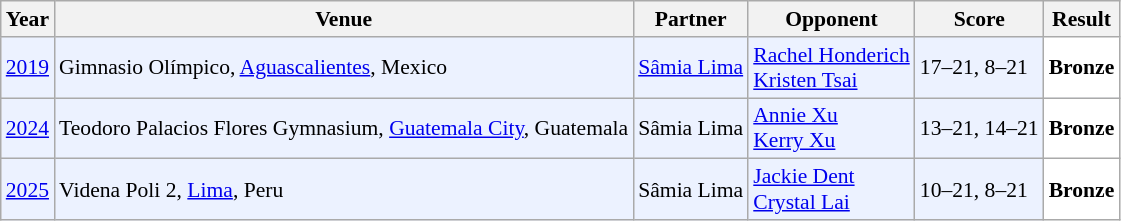<table class="sortable wikitable" style="font-size: 90%;">
<tr>
<th>Year</th>
<th>Venue</th>
<th>Partner</th>
<th>Opponent</th>
<th>Score</th>
<th>Result</th>
</tr>
<tr style="background:#ECF2FF">
<td align="center"><a href='#'>2019</a></td>
<td align="left">Gimnasio Olímpico, <a href='#'>Aguascalientes</a>, Mexico</td>
<td align="left"> <a href='#'>Sâmia Lima</a></td>
<td align="left"> <a href='#'>Rachel Honderich</a><br> <a href='#'>Kristen Tsai</a></td>
<td align="left">17–21, 8–21</td>
<td style="text-align:left; background:white"> <strong>Bronze</strong></td>
</tr>
<tr style="background:#ECF2FF">
<td align="center"><a href='#'>2024</a></td>
<td align="left">Teodoro Palacios Flores Gymnasium, <a href='#'>Guatemala City</a>, Guatemala</td>
<td align="left"> Sâmia Lima</td>
<td align="left"> <a href='#'>Annie Xu</a><br> <a href='#'>Kerry Xu</a></td>
<td align="left">13–21, 14–21</td>
<td style="text-align:left; background:white"> <strong>Bronze</strong></td>
</tr>
<tr style="background:#ECF2FF">
<td align="center"><a href='#'>2025</a></td>
<td align="left">Videna Poli 2, <a href='#'>Lima</a>, Peru</td>
<td align="left"> Sâmia Lima</td>
<td align="left"> <a href='#'>Jackie Dent</a><br> <a href='#'>Crystal Lai</a></td>
<td align="left">10–21, 8–21</td>
<td style="text-align:left; background:white"> <strong>Bronze</strong></td>
</tr>
</table>
